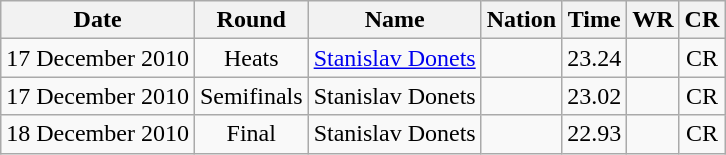<table class="wikitable" style="text-align:center">
<tr>
<th>Date</th>
<th>Round</th>
<th>Name</th>
<th>Nation</th>
<th>Time</th>
<th>WR</th>
<th>CR</th>
</tr>
<tr>
<td>17 December 2010</td>
<td>Heats</td>
<td align="left"><a href='#'>Stanislav Donets</a></td>
<td align="left"></td>
<td>23.24</td>
<td></td>
<td>CR</td>
</tr>
<tr>
<td>17 December 2010</td>
<td>Semifinals</td>
<td align="left">Stanislav Donets</td>
<td align="left"></td>
<td>23.02</td>
<td></td>
<td>CR</td>
</tr>
<tr>
<td>18 December 2010</td>
<td>Final</td>
<td align="left">Stanislav Donets</td>
<td align="left"></td>
<td>22.93</td>
<td></td>
<td>CR</td>
</tr>
</table>
